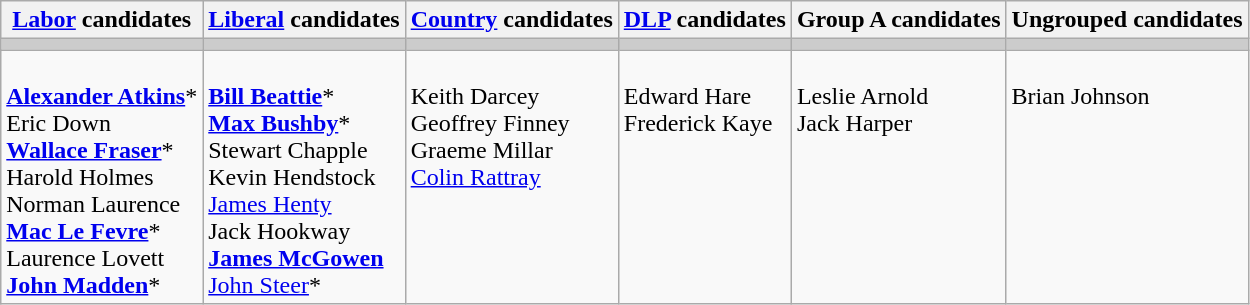<table class="wikitable">
<tr>
<th><a href='#'>Labor</a> candidates</th>
<th><a href='#'>Liberal</a> candidates</th>
<th><a href='#'>Country</a> candidates</th>
<th><a href='#'>DLP</a> candidates</th>
<th>Group A candidates</th>
<th>Ungrouped candidates</th>
</tr>
<tr bgcolor="#cccccc">
<td></td>
<td></td>
<td></td>
<td></td>
<td></td>
<td></td>
</tr>
<tr>
<td><br><strong><a href='#'>Alexander Atkins</a></strong>*<br>
Eric Down<br>
<strong><a href='#'>Wallace Fraser</a></strong>*<br>
Harold Holmes<br>
Norman Laurence<br>
<strong><a href='#'>Mac Le Fevre</a></strong>*<br>
Laurence Lovett<br>
<strong><a href='#'>John Madden</a></strong>*</td>
<td><br><strong><a href='#'>Bill Beattie</a></strong>*<br>
<strong><a href='#'>Max Bushby</a></strong>*<br>
Stewart Chapple<br>
Kevin Hendstock<br>
<a href='#'>James Henty</a><br>
Jack Hookway<br>
<strong><a href='#'>James McGowen</a></strong><br>
<a href='#'>John Steer</a>*</td>
<td valign=top><br>Keith Darcey<br>
Geoffrey Finney<br>
Graeme Millar<br>
<a href='#'>Colin Rattray</a></td>
<td valign=top><br>Edward Hare<br>
Frederick Kaye</td>
<td valign=top><br>Leslie Arnold<br>
Jack Harper</td>
<td valign=top><br>Brian Johnson</td>
</tr>
</table>
